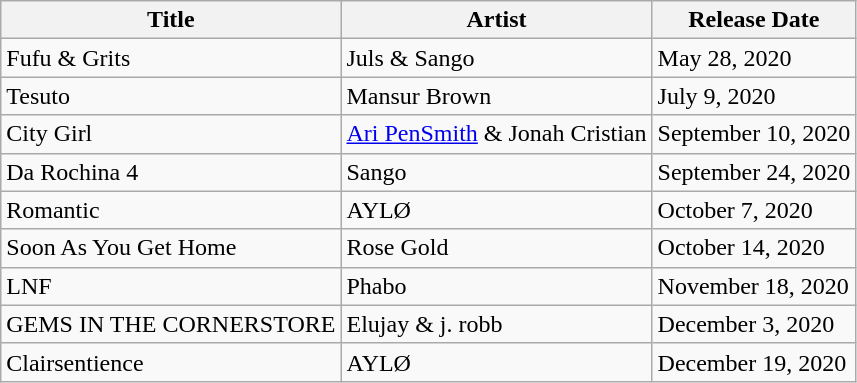<table class="wikitable">
<tr>
<th>Title</th>
<th>Artist</th>
<th>Release Date</th>
</tr>
<tr>
<td>Fufu & Grits</td>
<td>Juls & Sango</td>
<td>May 28, 2020</td>
</tr>
<tr>
<td>Tesuto</td>
<td>Mansur Brown</td>
<td>July 9, 2020</td>
</tr>
<tr>
<td>City Girl</td>
<td><a href='#'>Ari PenSmith</a> & Jonah Cristian</td>
<td>September 10, 2020</td>
</tr>
<tr>
<td>Da Rochina 4</td>
<td>Sango</td>
<td>September 24, 2020</td>
</tr>
<tr>
<td>Romantic</td>
<td>AYLØ</td>
<td>October 7, 2020</td>
</tr>
<tr>
<td>Soon As You Get Home</td>
<td>Rose Gold</td>
<td>October 14, 2020</td>
</tr>
<tr>
<td>LNF</td>
<td>Phabo</td>
<td>November 18, 2020</td>
</tr>
<tr>
<td>GEMS IN THE CORNERSTORE</td>
<td>Elujay & j. robb</td>
<td>December 3, 2020</td>
</tr>
<tr>
<td>Clairsentience</td>
<td>AYLØ</td>
<td>December 19, 2020</td>
</tr>
</table>
